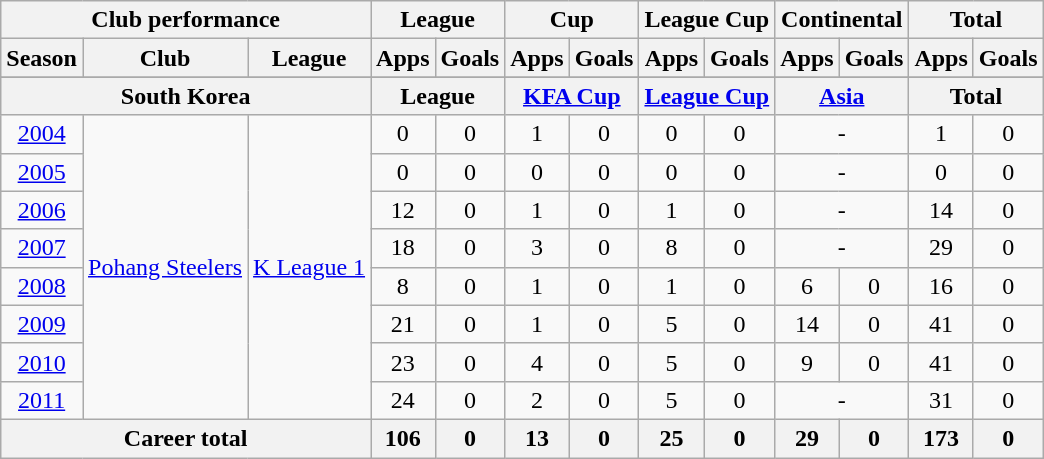<table class="wikitable" style="text-align:center">
<tr>
<th colspan=3>Club performance</th>
<th colspan=2>League</th>
<th colspan=2>Cup</th>
<th colspan=2>League Cup</th>
<th colspan=2>Continental</th>
<th colspan=2>Total</th>
</tr>
<tr>
<th>Season</th>
<th>Club</th>
<th>League</th>
<th>Apps</th>
<th>Goals</th>
<th>Apps</th>
<th>Goals</th>
<th>Apps</th>
<th>Goals</th>
<th>Apps</th>
<th>Goals</th>
<th>Apps</th>
<th>Goals</th>
</tr>
<tr>
</tr>
<tr>
<th colspan=3>South Korea</th>
<th colspan=2>League</th>
<th colspan=2><a href='#'>KFA Cup</a></th>
<th colspan=2><a href='#'>League Cup</a></th>
<th colspan=2><a href='#'>Asia</a></th>
<th colspan=2>Total</th>
</tr>
<tr>
<td><a href='#'>2004</a></td>
<td rowspan="8"><a href='#'>Pohang Steelers</a></td>
<td rowspan="8"><a href='#'>K League 1</a></td>
<td>0</td>
<td>0</td>
<td>1</td>
<td>0</td>
<td>0</td>
<td>0</td>
<td colspan="2">-</td>
<td>1</td>
<td>0</td>
</tr>
<tr>
<td><a href='#'>2005</a></td>
<td>0</td>
<td>0</td>
<td>0</td>
<td>0</td>
<td>0</td>
<td>0</td>
<td colspan="2">-</td>
<td>0</td>
<td>0</td>
</tr>
<tr>
<td><a href='#'>2006</a></td>
<td>12</td>
<td>0</td>
<td>1</td>
<td>0</td>
<td>1</td>
<td>0</td>
<td colspan="2">-</td>
<td>14</td>
<td>0</td>
</tr>
<tr>
<td><a href='#'>2007</a></td>
<td>18</td>
<td>0</td>
<td>3</td>
<td>0</td>
<td>8</td>
<td>0</td>
<td colspan="2">-</td>
<td>29</td>
<td>0</td>
</tr>
<tr>
<td><a href='#'>2008</a></td>
<td>8</td>
<td>0</td>
<td>1</td>
<td>0</td>
<td>1</td>
<td>0</td>
<td>6</td>
<td>0</td>
<td>16</td>
<td>0</td>
</tr>
<tr>
<td><a href='#'>2009</a></td>
<td>21</td>
<td>0</td>
<td>1</td>
<td>0</td>
<td>5</td>
<td>0</td>
<td>14</td>
<td>0</td>
<td>41</td>
<td>0</td>
</tr>
<tr>
<td><a href='#'>2010</a></td>
<td>23</td>
<td>0</td>
<td>4</td>
<td>0</td>
<td>5</td>
<td>0</td>
<td>9</td>
<td>0</td>
<td>41</td>
<td>0</td>
</tr>
<tr>
<td><a href='#'>2011</a></td>
<td>24</td>
<td>0</td>
<td>2</td>
<td>0</td>
<td>5</td>
<td>0</td>
<td colspan="2">-</td>
<td>31</td>
<td>0</td>
</tr>
<tr>
<th colspan=3>Career total</th>
<th>106</th>
<th>0</th>
<th>13</th>
<th>0</th>
<th>25</th>
<th>0</th>
<th>29</th>
<th>0</th>
<th>173</th>
<th>0</th>
</tr>
</table>
